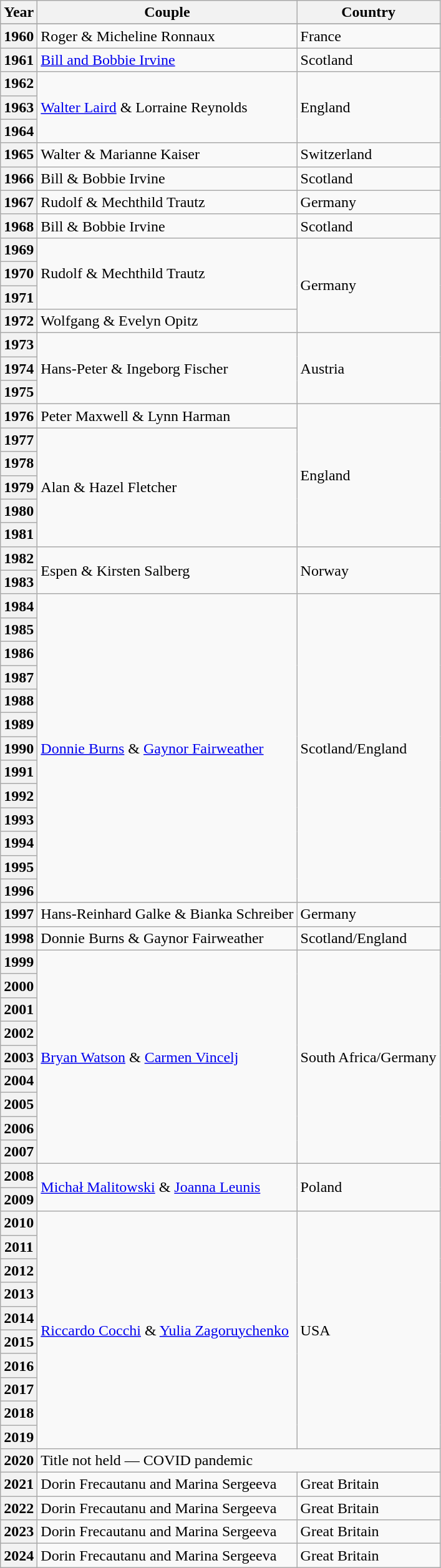<table class="wikitable">
<tr>
<th>Year</th>
<th>Couple</th>
<th>Country</th>
</tr>
<tr>
</tr>
<tr>
<th>1960</th>
<td>Roger & Micheline Ronnaux</td>
<td>France</td>
</tr>
<tr>
<th>1961</th>
<td><a href='#'>Bill and Bobbie Irvine</a></td>
<td>Scotland</td>
</tr>
<tr>
<th>1962</th>
<td rowspan="3"><a href='#'>Walter Laird</a> & Lorraine Reynolds</td>
<td rowspan="3">England</td>
</tr>
<tr>
<th>1963</th>
</tr>
<tr>
<th>1964</th>
</tr>
<tr>
<th>1965</th>
<td>Walter & Marianne Kaiser</td>
<td>Switzerland</td>
</tr>
<tr>
<th>1966</th>
<td>Bill & Bobbie Irvine</td>
<td>Scotland</td>
</tr>
<tr>
<th>1967</th>
<td>Rudolf & Mechthild Trautz</td>
<td>Germany</td>
</tr>
<tr>
<th>1968</th>
<td>Bill & Bobbie Irvine</td>
<td>Scotland</td>
</tr>
<tr>
<th>1969</th>
<td rowspan="3">Rudolf & Mechthild Trautz</td>
<td rowspan="4">Germany</td>
</tr>
<tr>
<th>1970</th>
</tr>
<tr>
<th>1971</th>
</tr>
<tr>
<th>1972</th>
<td>Wolfgang & Evelyn Opitz</td>
</tr>
<tr>
<th>1973</th>
<td rowspan="3">Hans-Peter & Ingeborg Fischer</td>
<td rowspan="3">Austria</td>
</tr>
<tr>
<th>1974</th>
</tr>
<tr>
<th>1975</th>
</tr>
<tr>
<th>1976</th>
<td>Peter Maxwell & Lynn Harman</td>
<td rowspan="6">England</td>
</tr>
<tr>
<th>1977</th>
<td rowspan="5">Alan & Hazel Fletcher</td>
</tr>
<tr>
<th>1978</th>
</tr>
<tr>
<th>1979</th>
</tr>
<tr>
<th>1980</th>
</tr>
<tr>
<th>1981</th>
</tr>
<tr>
<th>1982</th>
<td rowspan="2">Espen & Kirsten Salberg</td>
<td rowspan="2">Norway</td>
</tr>
<tr>
<th>1983</th>
</tr>
<tr>
<th>1984</th>
<td rowspan="13"><a href='#'>Donnie Burns</a> & <a href='#'>Gaynor Fairweather</a></td>
<td rowspan="13">Scotland/England</td>
</tr>
<tr>
<th>1985</th>
</tr>
<tr>
<th>1986</th>
</tr>
<tr>
<th>1987</th>
</tr>
<tr>
<th>1988</th>
</tr>
<tr>
<th>1989</th>
</tr>
<tr>
<th>1990</th>
</tr>
<tr>
<th>1991</th>
</tr>
<tr>
<th>1992</th>
</tr>
<tr>
<th>1993</th>
</tr>
<tr>
<th>1994</th>
</tr>
<tr>
<th>1995</th>
</tr>
<tr>
<th>1996</th>
</tr>
<tr>
<th>1997</th>
<td>Hans-Reinhard Galke & Bianka Schreiber</td>
<td>Germany</td>
</tr>
<tr>
<th>1998</th>
<td>Donnie Burns & Gaynor Fairweather</td>
<td>Scotland/England</td>
</tr>
<tr>
<th>1999</th>
<td rowspan="9"><a href='#'>Bryan Watson</a> & <a href='#'>Carmen Vincelj</a></td>
<td rowspan="9">South Africa/Germany</td>
</tr>
<tr>
<th>2000</th>
</tr>
<tr>
<th>2001</th>
</tr>
<tr>
<th>2002</th>
</tr>
<tr>
<th>2003</th>
</tr>
<tr>
<th>2004</th>
</tr>
<tr>
<th>2005</th>
</tr>
<tr>
<th>2006</th>
</tr>
<tr>
<th>2007</th>
</tr>
<tr>
<th>2008</th>
<td rowspan="2"><a href='#'>Michał Malitowski</a> & <a href='#'>Joanna Leunis</a></td>
<td rowspan="2">Poland</td>
</tr>
<tr>
<th>2009</th>
</tr>
<tr>
<th>2010</th>
<td rowspan="10"><a href='#'>Riccardo Cocchi</a> & <a href='#'>Yulia Zagoruychenko</a></td>
<td rowspan="10">USA</td>
</tr>
<tr>
<th>2011</th>
</tr>
<tr>
<th>2012</th>
</tr>
<tr>
<th>2013</th>
</tr>
<tr>
<th>2014</th>
</tr>
<tr>
<th>2015</th>
</tr>
<tr>
<th>2016</th>
</tr>
<tr>
<th>2017</th>
</tr>
<tr>
<th>2018</th>
</tr>
<tr>
<th>2019</th>
</tr>
<tr>
<th>2020</th>
<td colspan="2">Title not held — COVID pandemic</td>
</tr>
<tr>
<th>2021</th>
<td>Dorin Frecautanu and Marina Sergeeva</td>
<td>Great Britain</td>
</tr>
<tr>
<th>2022</th>
<td>Dorin Frecautanu and Marina Sergeeva</td>
<td>Great Britain</td>
</tr>
<tr>
<th>2023</th>
<td>Dorin Frecautanu and Marina Sergeeva</td>
<td>Great Britain</td>
</tr>
<tr>
<th>2024</th>
<td>Dorin Frecautanu and Marina Sergeeva</td>
<td>Great Britain</td>
</tr>
</table>
